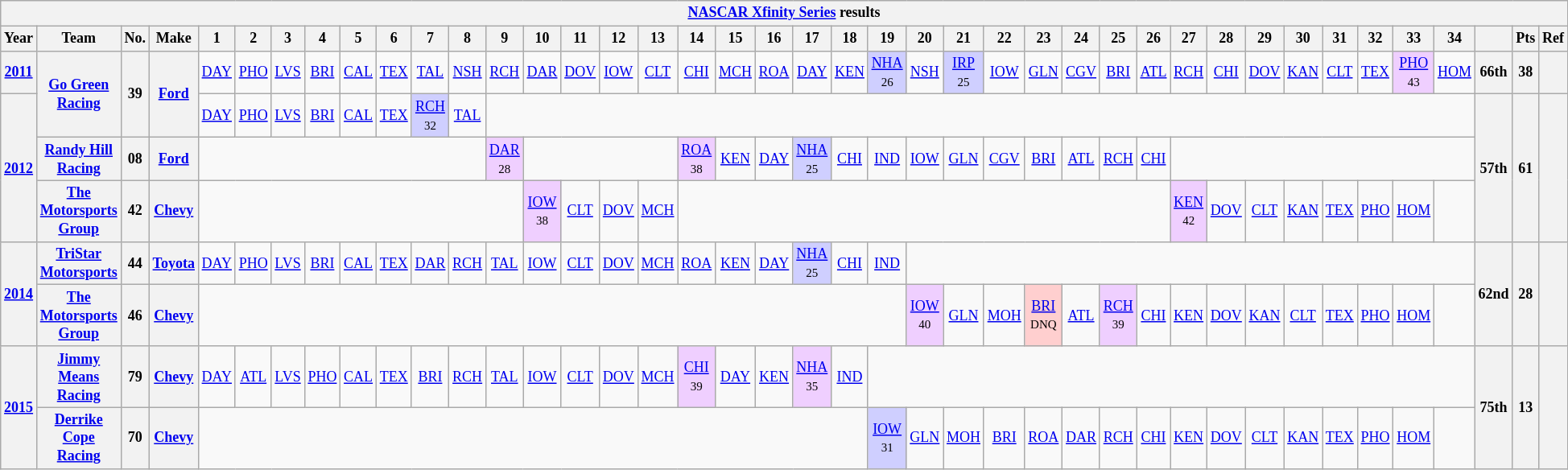<table class="wikitable" style="text-align:center; font-size:75%">
<tr>
<th colspan=42><a href='#'>NASCAR Xfinity Series</a> results</th>
</tr>
<tr>
<th>Year</th>
<th>Team</th>
<th>No.</th>
<th>Make</th>
<th>1</th>
<th>2</th>
<th>3</th>
<th>4</th>
<th>5</th>
<th>6</th>
<th>7</th>
<th>8</th>
<th>9</th>
<th>10</th>
<th>11</th>
<th>12</th>
<th>13</th>
<th>14</th>
<th>15</th>
<th>16</th>
<th>17</th>
<th>18</th>
<th>19</th>
<th>20</th>
<th>21</th>
<th>22</th>
<th>23</th>
<th>24</th>
<th>25</th>
<th>26</th>
<th>27</th>
<th>28</th>
<th>29</th>
<th>30</th>
<th>31</th>
<th>32</th>
<th>33</th>
<th>34</th>
<th></th>
<th>Pts</th>
<th>Ref</th>
</tr>
<tr>
<th><a href='#'>2011</a></th>
<th rowspan=2><a href='#'>Go Green Racing</a></th>
<th rowspan=2>39</th>
<th rowspan=2><a href='#'>Ford</a></th>
<td><a href='#'>DAY</a></td>
<td><a href='#'>PHO</a></td>
<td><a href='#'>LVS</a></td>
<td><a href='#'>BRI</a></td>
<td><a href='#'>CAL</a></td>
<td><a href='#'>TEX</a></td>
<td><a href='#'>TAL</a></td>
<td><a href='#'>NSH</a></td>
<td><a href='#'>RCH</a></td>
<td><a href='#'>DAR</a></td>
<td><a href='#'>DOV</a></td>
<td><a href='#'>IOW</a></td>
<td><a href='#'>CLT</a></td>
<td><a href='#'>CHI</a></td>
<td><a href='#'>MCH</a></td>
<td><a href='#'>ROA</a></td>
<td><a href='#'>DAY</a></td>
<td><a href='#'>KEN</a></td>
<td style="background:#CFCFFF;"><a href='#'>NHA</a><br><small>26</small></td>
<td><a href='#'>NSH</a></td>
<td style="background:#CFCFFF;"><a href='#'>IRP</a><br><small>25</small></td>
<td><a href='#'>IOW</a></td>
<td><a href='#'>GLN</a></td>
<td><a href='#'>CGV</a></td>
<td><a href='#'>BRI</a></td>
<td><a href='#'>ATL</a></td>
<td><a href='#'>RCH</a></td>
<td><a href='#'>CHI</a></td>
<td><a href='#'>DOV</a></td>
<td><a href='#'>KAN</a></td>
<td><a href='#'>CLT</a></td>
<td><a href='#'>TEX</a></td>
<td style="background:#EFCFFF;"><a href='#'>PHO</a><br><small>43</small></td>
<td><a href='#'>HOM</a></td>
<th>66th</th>
<th>38</th>
<th></th>
</tr>
<tr>
<th rowspan=3><a href='#'>2012</a></th>
<td><a href='#'>DAY</a></td>
<td><a href='#'>PHO</a></td>
<td><a href='#'>LVS</a></td>
<td><a href='#'>BRI</a></td>
<td><a href='#'>CAL</a></td>
<td><a href='#'>TEX</a></td>
<td style="background:#CFCFFF;"><a href='#'>RCH</a><br><small>32</small></td>
<td><a href='#'>TAL</a></td>
<td colspan=26></td>
<th rowspan=3>57th</th>
<th rowspan=3>61</th>
<th rowspan=3></th>
</tr>
<tr>
<th><a href='#'>Randy Hill Racing</a></th>
<th>08</th>
<th><a href='#'>Ford</a></th>
<td colspan=8></td>
<td style="background:#EFCFFF;"><a href='#'>DAR</a><br><small>28</small></td>
<td colspan=4></td>
<td style="background:#EFCFFF;"><a href='#'>ROA</a><br><small>38</small></td>
<td><a href='#'>KEN</a></td>
<td><a href='#'>DAY</a></td>
<td style="background:#CFCFFF;"><a href='#'>NHA</a><br><small>25</small></td>
<td><a href='#'>CHI</a></td>
<td><a href='#'>IND</a></td>
<td><a href='#'>IOW</a></td>
<td><a href='#'>GLN</a></td>
<td><a href='#'>CGV</a></td>
<td><a href='#'>BRI</a></td>
<td><a href='#'>ATL</a></td>
<td><a href='#'>RCH</a></td>
<td><a href='#'>CHI</a></td>
<td colspan=8></td>
</tr>
<tr>
<th><a href='#'>The Motorsports Group</a></th>
<th>42</th>
<th><a href='#'>Chevy</a></th>
<td colspan=9></td>
<td style="background:#EFCFFF;"><a href='#'>IOW</a><br><small>38</small></td>
<td><a href='#'>CLT</a></td>
<td><a href='#'>DOV</a></td>
<td><a href='#'>MCH</a></td>
<td colspan=13></td>
<td style="background:#EFCFFF;"><a href='#'>KEN</a><br><small>42</small></td>
<td><a href='#'>DOV</a></td>
<td><a href='#'>CLT</a></td>
<td><a href='#'>KAN</a></td>
<td><a href='#'>TEX</a></td>
<td><a href='#'>PHO</a></td>
<td><a href='#'>HOM</a></td>
<td></td>
</tr>
<tr>
<th rowspan=2><a href='#'>2014</a></th>
<th><a href='#'>TriStar Motorsports</a></th>
<th>44</th>
<th><a href='#'>Toyota</a></th>
<td><a href='#'>DAY</a></td>
<td><a href='#'>PHO</a></td>
<td><a href='#'>LVS</a></td>
<td><a href='#'>BRI</a></td>
<td><a href='#'>CAL</a></td>
<td><a href='#'>TEX</a></td>
<td><a href='#'>DAR</a></td>
<td><a href='#'>RCH</a></td>
<td><a href='#'>TAL</a></td>
<td><a href='#'>IOW</a></td>
<td><a href='#'>CLT</a></td>
<td><a href='#'>DOV</a></td>
<td><a href='#'>MCH</a></td>
<td><a href='#'>ROA</a></td>
<td><a href='#'>KEN</a></td>
<td><a href='#'>DAY</a></td>
<td style="background:#CFCFFF;"><a href='#'>NHA</a><br><small>25</small></td>
<td><a href='#'>CHI</a></td>
<td><a href='#'>IND</a></td>
<td colspan=15></td>
<th rowspan=2>62nd</th>
<th rowspan=2>28</th>
<th rowspan=2></th>
</tr>
<tr>
<th><a href='#'>The Motorsports Group</a></th>
<th>46</th>
<th><a href='#'>Chevy</a></th>
<td colspan=19></td>
<td style="background:#EFCFFF;"><a href='#'>IOW</a><br><small>40</small></td>
<td><a href='#'>GLN</a></td>
<td><a href='#'>MOH</a></td>
<td style="background:#FFCFCF;"><a href='#'>BRI</a><br><small>DNQ</small></td>
<td><a href='#'>ATL</a></td>
<td style="background:#EFCFFF;"><a href='#'>RCH</a><br><small>39</small></td>
<td><a href='#'>CHI</a></td>
<td><a href='#'>KEN</a></td>
<td><a href='#'>DOV</a></td>
<td><a href='#'>KAN</a></td>
<td><a href='#'>CLT</a></td>
<td><a href='#'>TEX</a></td>
<td><a href='#'>PHO</a></td>
<td><a href='#'>HOM</a></td>
<td></td>
</tr>
<tr>
<th rowspan=2><a href='#'>2015</a></th>
<th><a href='#'>Jimmy Means Racing</a></th>
<th>79</th>
<th><a href='#'>Chevy</a></th>
<td><a href='#'>DAY</a></td>
<td><a href='#'>ATL</a></td>
<td><a href='#'>LVS</a></td>
<td><a href='#'>PHO</a></td>
<td><a href='#'>CAL</a></td>
<td><a href='#'>TEX</a></td>
<td><a href='#'>BRI</a></td>
<td><a href='#'>RCH</a></td>
<td><a href='#'>TAL</a></td>
<td><a href='#'>IOW</a></td>
<td><a href='#'>CLT</a></td>
<td><a href='#'>DOV</a></td>
<td><a href='#'>MCH</a></td>
<td style="background:#EFCFFF;"><a href='#'>CHI</a><br><small>39</small></td>
<td><a href='#'>DAY</a></td>
<td><a href='#'>KEN</a></td>
<td style="background:#EFCFFF;"><a href='#'>NHA</a><br><small>35</small></td>
<td><a href='#'>IND</a></td>
<td colspan=16></td>
<th rowspan=2>75th</th>
<th rowspan=2>13</th>
<th rowspan=2></th>
</tr>
<tr>
<th><a href='#'>Derrike Cope Racing</a></th>
<th>70</th>
<th><a href='#'>Chevy</a></th>
<td colspan=18></td>
<td style="background:#CFCFFF;"><a href='#'>IOW</a><br><small>31</small></td>
<td><a href='#'>GLN</a></td>
<td><a href='#'>MOH</a></td>
<td><a href='#'>BRI</a></td>
<td><a href='#'>ROA</a></td>
<td><a href='#'>DAR</a></td>
<td><a href='#'>RCH</a></td>
<td><a href='#'>CHI</a></td>
<td><a href='#'>KEN</a></td>
<td><a href='#'>DOV</a></td>
<td><a href='#'>CLT</a></td>
<td><a href='#'>KAN</a></td>
<td><a href='#'>TEX</a></td>
<td><a href='#'>PHO</a></td>
<td><a href='#'>HOM</a></td>
<td></td>
</tr>
</table>
